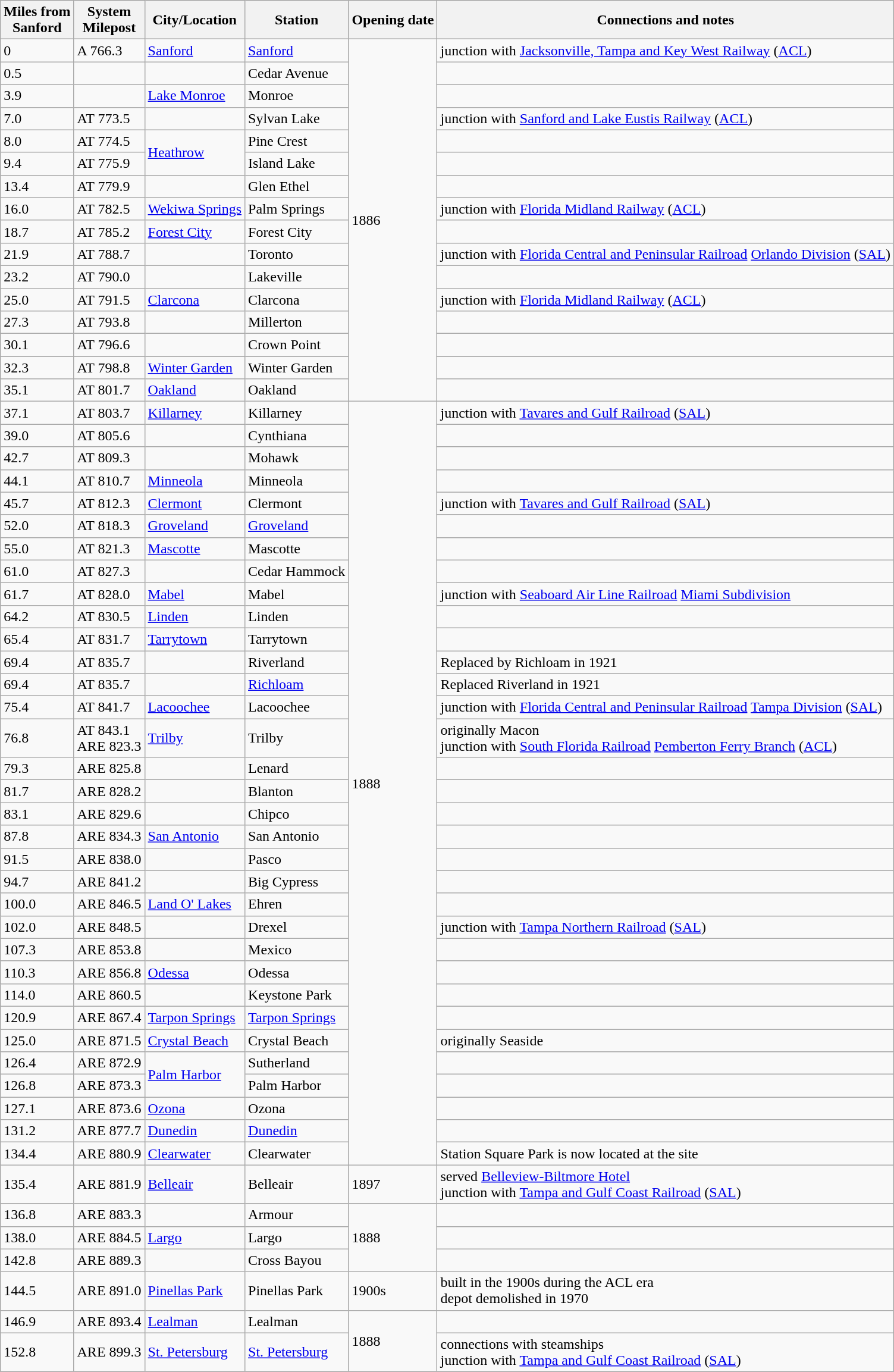<table class="wikitable">
<tr>
<th>Miles from<br>Sanford</th>
<th>System<br>Milepost</th>
<th>City/Location</th>
<th>Station</th>
<th>Opening date</th>
<th>Connections and notes</th>
</tr>
<tr>
<td>0</td>
<td>A 766.3</td>
<td><a href='#'>Sanford</a></td>
<td><a href='#'>Sanford</a></td>
<td ! rowspan="16">1886</td>
<td>junction with <a href='#'>Jacksonville, Tampa and Key West Railway</a> (<a href='#'>ACL</a>)</td>
</tr>
<tr>
<td>0.5</td>
<td></td>
<td></td>
<td>Cedar Avenue</td>
<td></td>
</tr>
<tr>
<td>3.9</td>
<td></td>
<td><a href='#'>Lake Monroe</a></td>
<td>Monroe</td>
<td></td>
</tr>
<tr>
<td>7.0</td>
<td>AT 773.5</td>
<td></td>
<td>Sylvan Lake</td>
<td>junction with <a href='#'>Sanford and Lake Eustis Railway</a> (<a href='#'>ACL</a>)</td>
</tr>
<tr>
<td>8.0</td>
<td>AT 774.5</td>
<td ! rowspan="2"><a href='#'>Heathrow</a></td>
<td>Pine Crest</td>
<td></td>
</tr>
<tr>
<td>9.4</td>
<td>AT 775.9</td>
<td>Island Lake</td>
<td></td>
</tr>
<tr>
<td>13.4</td>
<td>AT 779.9</td>
<td></td>
<td>Glen Ethel</td>
<td></td>
</tr>
<tr>
<td>16.0</td>
<td>AT 782.5</td>
<td><a href='#'>Wekiwa Springs</a></td>
<td>Palm Springs</td>
<td>junction with <a href='#'>Florida Midland Railway</a> (<a href='#'>ACL</a>)</td>
</tr>
<tr>
<td>18.7</td>
<td>AT 785.2</td>
<td><a href='#'>Forest City</a></td>
<td>Forest City</td>
<td></td>
</tr>
<tr>
<td>21.9</td>
<td>AT 788.7</td>
<td></td>
<td>Toronto</td>
<td>junction with <a href='#'>Florida Central and Peninsular Railroad</a> <a href='#'>Orlando Division</a> (<a href='#'>SAL</a>)</td>
</tr>
<tr>
<td>23.2</td>
<td>AT 790.0</td>
<td></td>
<td>Lakeville</td>
<td></td>
</tr>
<tr>
<td>25.0</td>
<td>AT 791.5</td>
<td><a href='#'>Clarcona</a></td>
<td>Clarcona</td>
<td>junction with <a href='#'>Florida Midland Railway</a> (<a href='#'>ACL</a>)</td>
</tr>
<tr>
<td>27.3</td>
<td>AT 793.8</td>
<td></td>
<td>Millerton</td>
<td></td>
</tr>
<tr>
<td>30.1</td>
<td>AT 796.6</td>
<td></td>
<td>Crown Point</td>
<td></td>
</tr>
<tr>
<td>32.3</td>
<td>AT 798.8</td>
<td><a href='#'>Winter Garden</a></td>
<td>Winter Garden</td>
<td></td>
</tr>
<tr>
<td>35.1</td>
<td>AT 801.7</td>
<td><a href='#'>Oakland</a></td>
<td>Oakland</td>
<td></td>
</tr>
<tr>
<td>37.1</td>
<td>AT 803.7</td>
<td><a href='#'>Killarney</a></td>
<td>Killarney</td>
<td ! rowspan="33">1888</td>
<td>junction with <a href='#'>Tavares and Gulf Railroad</a> (<a href='#'>SAL</a>)</td>
</tr>
<tr>
<td>39.0</td>
<td>AT 805.6</td>
<td></td>
<td>Cynthiana</td>
<td></td>
</tr>
<tr>
<td>42.7</td>
<td>AT 809.3</td>
<td></td>
<td>Mohawk</td>
<td></td>
</tr>
<tr>
<td>44.1</td>
<td>AT 810.7</td>
<td><a href='#'>Minneola</a></td>
<td>Minneola</td>
<td></td>
</tr>
<tr>
<td>45.7</td>
<td>AT 812.3</td>
<td><a href='#'>Clermont</a></td>
<td>Clermont</td>
<td>junction with <a href='#'>Tavares and Gulf Railroad</a> (<a href='#'>SAL</a>)</td>
</tr>
<tr>
<td>52.0</td>
<td>AT 818.3</td>
<td><a href='#'>Groveland</a></td>
<td><a href='#'>Groveland</a></td>
<td></td>
</tr>
<tr>
<td>55.0</td>
<td>AT 821.3</td>
<td><a href='#'>Mascotte</a></td>
<td>Mascotte</td>
<td></td>
</tr>
<tr>
<td>61.0</td>
<td>AT 827.3</td>
<td></td>
<td>Cedar Hammock</td>
<td></td>
</tr>
<tr>
<td>61.7</td>
<td>AT 828.0</td>
<td><a href='#'>Mabel</a></td>
<td>Mabel</td>
<td>junction with <a href='#'>Seaboard Air Line Railroad</a> <a href='#'>Miami Subdivision</a></td>
</tr>
<tr>
<td>64.2</td>
<td>AT 830.5</td>
<td><a href='#'>Linden</a></td>
<td>Linden</td>
<td></td>
</tr>
<tr>
<td>65.4</td>
<td>AT 831.7</td>
<td><a href='#'>Tarrytown</a></td>
<td>Tarrytown</td>
<td></td>
</tr>
<tr>
<td>69.4</td>
<td>AT 835.7</td>
<td></td>
<td>Riverland</td>
<td>Replaced by Richloam in 1921</td>
</tr>
<tr>
<td>69.4</td>
<td>AT 835.7</td>
<td></td>
<td><a href='#'>Richloam</a></td>
<td>Replaced Riverland in 1921</td>
</tr>
<tr>
<td>75.4</td>
<td>AT 841.7</td>
<td><a href='#'>Lacoochee</a></td>
<td>Lacoochee</td>
<td>junction with <a href='#'>Florida Central and Peninsular Railroad</a> <a href='#'>Tampa Division</a> (<a href='#'>SAL</a>)</td>
</tr>
<tr>
<td>76.8</td>
<td>AT 843.1<br>ARE 823.3</td>
<td><a href='#'>Trilby</a></td>
<td>Trilby</td>
<td>originally Macon<br>junction with <a href='#'>South Florida Railroad</a> <a href='#'>Pemberton Ferry Branch</a> (<a href='#'>ACL</a>)</td>
</tr>
<tr>
<td>79.3</td>
<td>ARE 825.8</td>
<td></td>
<td>Lenard</td>
<td></td>
</tr>
<tr>
<td>81.7</td>
<td>ARE 828.2</td>
<td></td>
<td>Blanton</td>
<td></td>
</tr>
<tr>
<td>83.1</td>
<td>ARE 829.6</td>
<td></td>
<td>Chipco</td>
<td></td>
</tr>
<tr>
<td>87.8</td>
<td>ARE 834.3</td>
<td><a href='#'>San Antonio</a></td>
<td>San Antonio</td>
<td></td>
</tr>
<tr>
<td>91.5</td>
<td>ARE 838.0</td>
<td></td>
<td>Pasco</td>
<td></td>
</tr>
<tr>
<td>94.7</td>
<td>ARE 841.2</td>
<td></td>
<td>Big Cypress</td>
<td></td>
</tr>
<tr>
<td>100.0</td>
<td>ARE 846.5</td>
<td><a href='#'>Land O' Lakes</a></td>
<td>Ehren</td>
<td></td>
</tr>
<tr>
<td>102.0</td>
<td>ARE 848.5</td>
<td></td>
<td>Drexel</td>
<td>junction with <a href='#'>Tampa Northern Railroad</a> (<a href='#'>SAL</a>)</td>
</tr>
<tr>
<td>107.3</td>
<td>ARE 853.8</td>
<td></td>
<td>Mexico</td>
<td></td>
</tr>
<tr>
<td>110.3</td>
<td>ARE 856.8</td>
<td><a href='#'>Odessa</a></td>
<td>Odessa</td>
<td></td>
</tr>
<tr>
<td>114.0</td>
<td>ARE 860.5</td>
<td></td>
<td>Keystone Park</td>
<td></td>
</tr>
<tr>
<td>120.9</td>
<td>ARE 867.4</td>
<td><a href='#'>Tarpon Springs</a></td>
<td><a href='#'>Tarpon Springs</a></td>
<td></td>
</tr>
<tr>
<td>125.0</td>
<td>ARE 871.5</td>
<td><a href='#'>Crystal Beach</a></td>
<td>Crystal Beach</td>
<td>originally Seaside</td>
</tr>
<tr>
<td>126.4</td>
<td>ARE 872.9</td>
<td ! rowspan="2"><a href='#'>Palm Harbor</a></td>
<td>Sutherland</td>
<td></td>
</tr>
<tr>
<td>126.8</td>
<td>ARE 873.3</td>
<td>Palm Harbor</td>
<td></td>
</tr>
<tr>
<td>127.1</td>
<td>ARE 873.6</td>
<td><a href='#'>Ozona</a></td>
<td>Ozona</td>
<td></td>
</tr>
<tr>
<td>131.2</td>
<td>ARE 877.7</td>
<td><a href='#'>Dunedin</a></td>
<td><a href='#'>Dunedin</a></td>
<td></td>
</tr>
<tr>
<td>134.4</td>
<td>ARE 880.9</td>
<td><a href='#'>Clearwater</a></td>
<td>Clearwater</td>
<td>Station Square Park is now located at the site</td>
</tr>
<tr>
<td>135.4</td>
<td>ARE 881.9</td>
<td><a href='#'>Belleair</a></td>
<td>Belleair</td>
<td>1897</td>
<td>served <a href='#'>Belleview-Biltmore Hotel</a><br>junction with <a href='#'>Tampa and Gulf Coast Railroad</a> (<a href='#'>SAL</a>)</td>
</tr>
<tr>
<td>136.8</td>
<td>ARE 883.3</td>
<td></td>
<td>Armour</td>
<td ! rowspan="3">1888</td>
<td></td>
</tr>
<tr>
<td>138.0</td>
<td>ARE 884.5</td>
<td><a href='#'>Largo</a></td>
<td>Largo</td>
<td></td>
</tr>
<tr>
<td>142.8</td>
<td>ARE 889.3</td>
<td></td>
<td>Cross Bayou</td>
<td></td>
</tr>
<tr>
<td>144.5</td>
<td>ARE 891.0</td>
<td><a href='#'>Pinellas Park</a></td>
<td>Pinellas Park</td>
<td>1900s</td>
<td>built in the 1900s during the ACL era<br>depot demolished in 1970</td>
</tr>
<tr>
<td>146.9</td>
<td>ARE 893.4</td>
<td><a href='#'>Lealman</a></td>
<td>Lealman</td>
<td ! rowspan="2">1888</td>
<td></td>
</tr>
<tr>
<td>152.8</td>
<td>ARE 899.3</td>
<td><a href='#'>St. Petersburg</a></td>
<td><a href='#'>St. Petersburg</a></td>
<td>connections with steamships<br>junction with <a href='#'>Tampa and Gulf Coast Railroad</a> (<a href='#'>SAL</a>)</td>
</tr>
<tr>
</tr>
</table>
